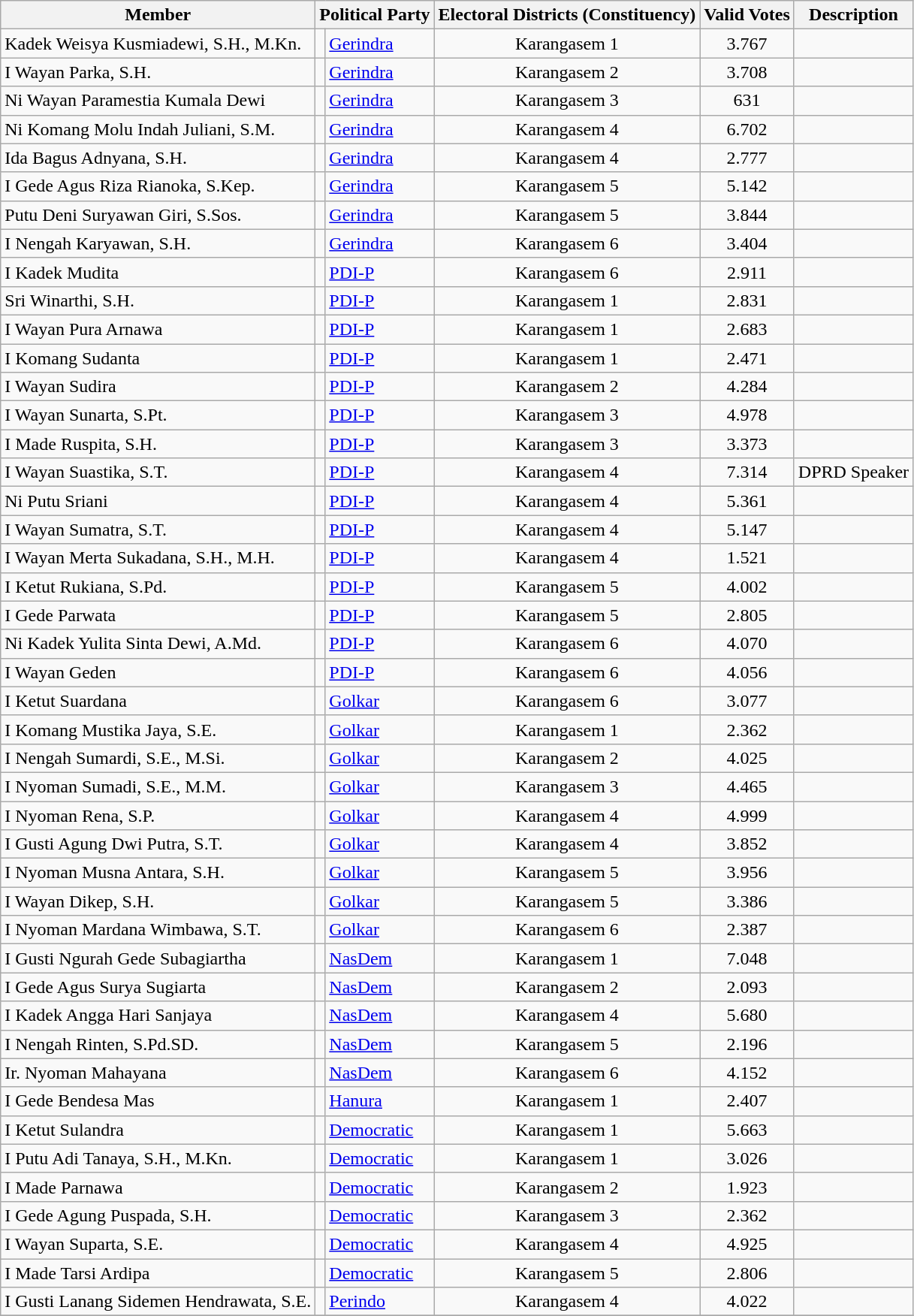<table class="wikitable sortable">
<tr>
<th>Member</th>
<th colspan=2>Political Party</th>
<th>Electoral Districts (Constituency)</th>
<th>Valid Votes</th>
<th>Description</th>
</tr>
<tr>
<td>Kadek Weisya Kusmiadewi, S.H., M.Kn.</td>
<td bgcolor = ></td>
<td><a href='#'>Gerindra</a></td>
<td style="text-align:center;">Karangasem 1</td>
<td align=center>3.767</td>
<td></td>
</tr>
<tr>
<td>I Wayan Parka, S.H.</td>
<td bgcolor = ></td>
<td><a href='#'>Gerindra</a></td>
<td style="text-align:center;">Karangasem 2</td>
<td align=center>3.708</td>
<td></td>
</tr>
<tr>
<td>Ni Wayan Paramestia Kumala Dewi</td>
<td bgcolor = ></td>
<td><a href='#'>Gerindra</a></td>
<td style="text-align:center;">Karangasem 3</td>
<td align=center>631</td>
<td></td>
</tr>
<tr>
<td>Ni Komang Molu Indah Juliani, S.M.</td>
<td bgcolor = ></td>
<td><a href='#'>Gerindra</a></td>
<td style="text-align:center;">Karangasem 4</td>
<td align=center>6.702</td>
<td></td>
</tr>
<tr>
<td>Ida Bagus Adnyana, S.H.</td>
<td bgcolor = ></td>
<td><a href='#'>Gerindra</a></td>
<td style="text-align:center;">Karangasem 4</td>
<td align=center>2.777</td>
<td></td>
</tr>
<tr>
<td>I Gede Agus Riza Rianoka, S.Kep.</td>
<td bgcolor = ></td>
<td><a href='#'>Gerindra</a></td>
<td style="text-align:center;">Karangasem 5</td>
<td align=center>5.142</td>
<td></td>
</tr>
<tr>
<td>Putu Deni Suryawan Giri, S.Sos.</td>
<td bgcolor = ></td>
<td><a href='#'>Gerindra</a></td>
<td style="text-align:center;">Karangasem 5</td>
<td align=center>3.844</td>
<td></td>
</tr>
<tr>
<td>I Nengah Karyawan, S.H.</td>
<td bgcolor = ></td>
<td><a href='#'>Gerindra</a></td>
<td style="text-align:center;">Karangasem 6</td>
<td align=center>3.404</td>
<td></td>
</tr>
<tr>
<td>I Kadek Mudita</td>
<td bgcolor = ></td>
<td><a href='#'>PDI-P</a></td>
<td style="text-align:center;">Karangasem 6</td>
<td align=center>2.911</td>
<td></td>
</tr>
<tr>
<td>Sri Winarthi, S.H.</td>
<td bgcolor = ></td>
<td><a href='#'>PDI-P</a></td>
<td style="text-align:center;">Karangasem 1</td>
<td align=center>2.831</td>
<td></td>
</tr>
<tr>
<td>I Wayan Pura Arnawa</td>
<td bgcolor = ></td>
<td><a href='#'>PDI-P</a></td>
<td style="text-align:center;">Karangasem 1</td>
<td align=center>2.683</td>
<td></td>
</tr>
<tr>
<td>I Komang Sudanta</td>
<td bgcolor = ></td>
<td><a href='#'>PDI-P</a></td>
<td style="text-align:center;">Karangasem 1</td>
<td align=center>2.471</td>
<td></td>
</tr>
<tr>
<td>I Wayan Sudira</td>
<td bgcolor = ></td>
<td><a href='#'>PDI-P</a></td>
<td style="text-align:center;">Karangasem 2</td>
<td align=center>4.284</td>
<td></td>
</tr>
<tr>
<td>I Wayan Sunarta, S.Pt.</td>
<td bgcolor = ></td>
<td><a href='#'>PDI-P</a></td>
<td style="text-align:center;">Karangasem 3</td>
<td align=center>4.978</td>
<td></td>
</tr>
<tr>
<td>I Made Ruspita, S.H.</td>
<td bgcolor = ></td>
<td><a href='#'>PDI-P</a></td>
<td style="text-align:center;">Karangasem 3</td>
<td align=center>3.373</td>
<td></td>
</tr>
<tr>
<td>I Wayan Suastika, S.T.</td>
<td bgcolor = ></td>
<td><a href='#'>PDI-P</a></td>
<td style="text-align:center;">Karangasem 4</td>
<td align=center>7.314</td>
<td>DPRD Speaker</td>
</tr>
<tr>
<td>Ni Putu Sriani</td>
<td bgcolor = ></td>
<td><a href='#'>PDI-P</a></td>
<td style="text-align:center;">Karangasem 4</td>
<td align=center>5.361</td>
<td></td>
</tr>
<tr>
<td>I Wayan Sumatra, S.T.</td>
<td bgcolor = ></td>
<td><a href='#'>PDI-P</a></td>
<td style="text-align:center;">Karangasem 4</td>
<td align=center>5.147</td>
<td></td>
</tr>
<tr>
<td>I Wayan Merta Sukadana, S.H., M.H.</td>
<td bgcolor = ></td>
<td><a href='#'>PDI-P</a></td>
<td style="text-align:center;">Karangasem 4</td>
<td align=center>1.521</td>
<td></td>
</tr>
<tr>
<td>I Ketut Rukiana, S.Pd.</td>
<td bgcolor = ></td>
<td><a href='#'>PDI-P</a></td>
<td style="text-align:center;">Karangasem 5</td>
<td align=center>4.002</td>
<td></td>
</tr>
<tr>
<td>I Gede Parwata</td>
<td bgcolor = ></td>
<td><a href='#'>PDI-P</a></td>
<td style="text-align:center;">Karangasem 5</td>
<td align=center>2.805</td>
<td></td>
</tr>
<tr>
<td>Ni Kadek Yulita Sinta Dewi, A.Md.</td>
<td bgcolor = ></td>
<td><a href='#'>PDI-P</a></td>
<td style="text-align:center;">Karangasem 6</td>
<td align=center>4.070</td>
<td></td>
</tr>
<tr>
<td>I Wayan Geden</td>
<td bgcolor = ></td>
<td><a href='#'>PDI-P</a></td>
<td style="text-align:center;">Karangasem 6</td>
<td align=center>4.056</td>
<td></td>
</tr>
<tr>
<td>I Ketut Suardana</td>
<td bgcolor = ></td>
<td><a href='#'>Golkar</a></td>
<td style="text-align:center;">Karangasem 6</td>
<td align=center>3.077</td>
<td></td>
</tr>
<tr>
<td>I Komang Mustika Jaya, S.E.</td>
<td bgcolor = ></td>
<td><a href='#'>Golkar</a></td>
<td style="text-align:center;">Karangasem 1</td>
<td align=center>2.362</td>
<td></td>
</tr>
<tr>
<td>I Nengah Sumardi, S.E., M.Si.</td>
<td bgcolor = ></td>
<td><a href='#'>Golkar</a></td>
<td style="text-align:center;">Karangasem 2</td>
<td align=center>4.025</td>
<td></td>
</tr>
<tr>
<td>I Nyoman Sumadi, S.E., M.M.</td>
<td bgcolor = ></td>
<td><a href='#'>Golkar</a></td>
<td style="text-align:center;">Karangasem 3</td>
<td align=center>4.465</td>
<td></td>
</tr>
<tr>
<td>I Nyoman Rena, S.P.</td>
<td bgcolor = ></td>
<td><a href='#'>Golkar</a></td>
<td style="text-align:center;">Karangasem 4</td>
<td align=center>4.999</td>
<td></td>
</tr>
<tr>
<td>I Gusti Agung Dwi Putra, S.T.</td>
<td bgcolor = ></td>
<td><a href='#'>Golkar</a></td>
<td style="text-align:center;">Karangasem 4</td>
<td align=center>3.852</td>
<td></td>
</tr>
<tr>
<td>I Nyoman Musna Antara, S.H.</td>
<td bgcolor = ></td>
<td><a href='#'>Golkar</a></td>
<td style="text-align:center;">Karangasem 5</td>
<td align=center>3.956</td>
<td></td>
</tr>
<tr>
<td>I Wayan Dikep, S.H.</td>
<td bgcolor = ></td>
<td><a href='#'>Golkar</a></td>
<td style="text-align:center;">Karangasem 5</td>
<td align=center>3.386</td>
<td></td>
</tr>
<tr>
<td>I Nyoman Mardana Wimbawa, S.T.</td>
<td bgcolor = ></td>
<td><a href='#'>Golkar</a></td>
<td style="text-align:center;">Karangasem 6</td>
<td align=center>2.387</td>
<td></td>
</tr>
<tr>
<td>I Gusti Ngurah Gede Subagiartha</td>
<td bgcolor = ></td>
<td><a href='#'>NasDem</a></td>
<td style="text-align:center;">Karangasem 1</td>
<td align=center>7.048</td>
<td></td>
</tr>
<tr>
<td>I Gede Agus Surya Sugiarta</td>
<td bgcolor = ></td>
<td><a href='#'>NasDem</a></td>
<td style="text-align:center;">Karangasem 2</td>
<td align=center>2.093</td>
<td></td>
</tr>
<tr>
<td>I Kadek Angga Hari Sanjaya</td>
<td bgcolor = ></td>
<td><a href='#'>NasDem</a></td>
<td style="text-align:center;">Karangasem 4</td>
<td align=center>5.680</td>
<td></td>
</tr>
<tr>
<td>I Nengah Rinten, S.Pd.SD.</td>
<td bgcolor = ></td>
<td><a href='#'>NasDem</a></td>
<td style="text-align:center;">Karangasem 5</td>
<td align=center>2.196</td>
<td></td>
</tr>
<tr>
<td>Ir. Nyoman Mahayana</td>
<td bgcolor = ></td>
<td><a href='#'>NasDem</a></td>
<td style="text-align:center;">Karangasem 6</td>
<td align=center>4.152</td>
<td></td>
</tr>
<tr>
<td>I Gede Bendesa Mas</td>
<td bgcolor = ></td>
<td><a href='#'>Hanura</a></td>
<td style="text-align:center;">Karangasem 1</td>
<td align=center>2.407</td>
<td></td>
</tr>
<tr>
<td>I Ketut Sulandra</td>
<td bgcolor = ></td>
<td><a href='#'>Democratic</a></td>
<td style="text-align:center;">Karangasem 1</td>
<td align=center>5.663</td>
<td></td>
</tr>
<tr>
<td>I Putu Adi Tanaya, S.H., M.Kn.</td>
<td bgcolor = ></td>
<td><a href='#'>Democratic</a></td>
<td style="text-align:center;">Karangasem 1</td>
<td align=center>3.026</td>
<td></td>
</tr>
<tr>
<td>I Made Parnawa</td>
<td bgcolor = ></td>
<td><a href='#'>Democratic</a></td>
<td style="text-align:center;">Karangasem 2</td>
<td align=center>1.923</td>
<td></td>
</tr>
<tr>
<td>I Gede Agung Puspada, S.H.</td>
<td bgcolor = ></td>
<td><a href='#'>Democratic</a></td>
<td style="text-align:center;">Karangasem 3</td>
<td align=center>2.362</td>
<td></td>
</tr>
<tr>
<td>I Wayan Suparta, S.E.</td>
<td bgcolor = ></td>
<td><a href='#'>Democratic</a></td>
<td style="text-align:center;">Karangasem 4</td>
<td align=center>4.925</td>
<td></td>
</tr>
<tr>
<td>I Made Tarsi Ardipa</td>
<td bgcolor = ></td>
<td><a href='#'>Democratic</a></td>
<td style="text-align:center;">Karangasem 5</td>
<td align=center>2.806</td>
<td></td>
</tr>
<tr>
<td>I Gusti Lanang Sidemen Hendrawata, S.E.</td>
<td bgcolor = ></td>
<td><a href='#'>Perindo</a></td>
<td style="text-align:center;">Karangasem 4</td>
<td align=center>4.022</td>
<td></td>
</tr>
<tr>
</tr>
</table>
